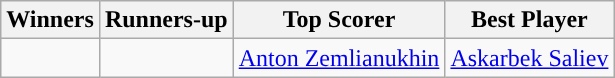<table class="wikitable" style="text-align: center">
<tr>
<th>Winners</th>
<th>Runners-up</th>
<th>Top Scorer</th>
<th>Best Player</th>
</tr>
<tr>
<td></td>
<td></td>
<td> <a href='#'>Anton Zemlianukhin</a></td>
<td> <a href='#'>Askarbek Saliev</a></td>
</tr>
</table>
